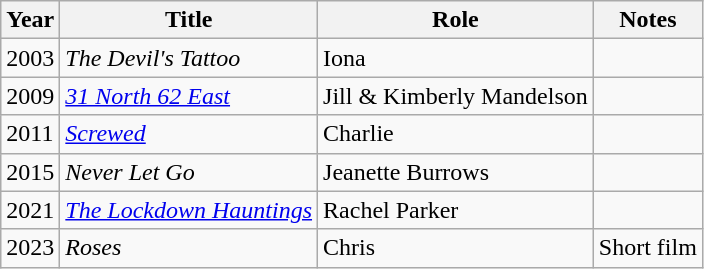<table class="wikitable">
<tr>
<th>Year</th>
<th>Title</th>
<th>Role</th>
<th>Notes</th>
</tr>
<tr>
<td>2003</td>
<td><em>The Devil's Tattoo</em></td>
<td>Iona</td>
<td></td>
</tr>
<tr>
<td>2009</td>
<td><em><a href='#'>31 North 62 East</a></em></td>
<td>Jill & Kimberly Mandelson</td>
<td></td>
</tr>
<tr>
<td>2011</td>
<td><em><a href='#'>Screwed</a></em></td>
<td>Charlie</td>
<td></td>
</tr>
<tr>
<td>2015</td>
<td><em>Never Let Go</em></td>
<td>Jeanette Burrows</td>
<td></td>
</tr>
<tr>
<td>2021</td>
<td><em><a href='#'>The Lockdown Hauntings</a></em></td>
<td>Rachel Parker</td>
<td></td>
</tr>
<tr>
<td>2023</td>
<td><em>Roses</em></td>
<td>Chris</td>
<td>Short film</td>
</tr>
</table>
